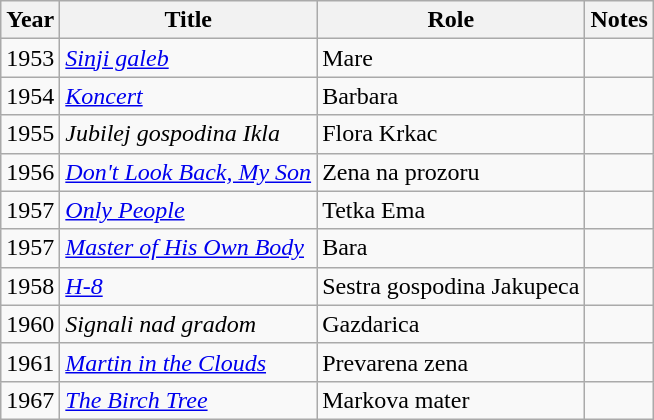<table class="wikitable">
<tr>
<th>Year</th>
<th>Title</th>
<th>Role</th>
<th>Notes</th>
</tr>
<tr>
<td>1953</td>
<td><em><a href='#'>Sinji galeb</a></em></td>
<td>Mare</td>
<td></td>
</tr>
<tr>
<td>1954</td>
<td><em><a href='#'>Koncert</a></em></td>
<td>Barbara</td>
<td></td>
</tr>
<tr>
<td>1955</td>
<td><em>Jubilej gospodina Ikla</em></td>
<td>Flora Krkac</td>
<td></td>
</tr>
<tr>
<td>1956</td>
<td><em><a href='#'>Don't Look Back, My Son</a></em></td>
<td>Zena na prozoru</td>
<td></td>
</tr>
<tr>
<td>1957</td>
<td><em><a href='#'>Only People</a></em></td>
<td>Tetka Ema</td>
<td></td>
</tr>
<tr>
<td>1957</td>
<td><em><a href='#'>Master of His Own Body</a></em></td>
<td>Bara</td>
<td></td>
</tr>
<tr>
<td>1958</td>
<td><em><a href='#'>H-8</a></em></td>
<td>Sestra gospodina Jakupeca</td>
<td></td>
</tr>
<tr>
<td>1960</td>
<td><em>Signali nad gradom</em></td>
<td>Gazdarica</td>
<td></td>
</tr>
<tr>
<td>1961</td>
<td><em><a href='#'>Martin in the Clouds</a></em></td>
<td>Prevarena zena</td>
<td></td>
</tr>
<tr>
<td>1967</td>
<td><em><a href='#'>The Birch Tree</a></em></td>
<td>Markova mater</td>
<td></td>
</tr>
</table>
